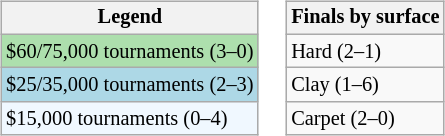<table>
<tr valign=top>
<td><br><table class="wikitable" style="font-size:85%;">
<tr>
<th>Legend</th>
</tr>
<tr style="background:#addfad;">
<td>$60/75,000 tournaments (3–0)</td>
</tr>
<tr style="background:lightblue;">
<td>$25/35,000 tournaments (2–3)</td>
</tr>
<tr style="background:#f0f8ff;">
<td>$15,000 tournaments (0–4)</td>
</tr>
</table>
</td>
<td><br><table class="wikitable" style="font-size:85%;">
<tr>
<th>Finals by surface</th>
</tr>
<tr>
<td>Hard (2–1)</td>
</tr>
<tr>
<td>Clay (1–6)</td>
</tr>
<tr>
<td>Carpet (2–0)</td>
</tr>
</table>
</td>
</tr>
</table>
